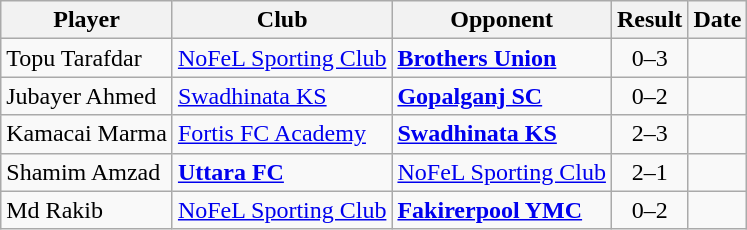<table class="wikitable">
<tr>
<th>Player</th>
<th>Club</th>
<th>Opponent</th>
<th style="text-align:center">Result</th>
<th>Date</th>
</tr>
<tr>
<td> Topu Tarafdar</td>
<td><a href='#'>NoFeL Sporting Club</a></td>
<td><strong><a href='#'>Brothers Union</a></strong></td>
<td align="center">0–3</td>
<td></td>
</tr>
<tr>
<td> Jubayer Ahmed</td>
<td><a href='#'>Swadhinata KS</a></td>
<td><strong><a href='#'>Gopalganj SC</a></strong></td>
<td align="center">0–2</td>
<td></td>
</tr>
<tr>
<td> Kamacai Marma</td>
<td><a href='#'>Fortis FC Academy</a></td>
<td><strong><a href='#'>Swadhinata KS</a></strong></td>
<td align="center">2–3</td>
<td></td>
</tr>
<tr>
<td> Shamim Amzad</td>
<td><strong><a href='#'>Uttara FC</a></strong></td>
<td><a href='#'>NoFeL Sporting Club</a></td>
<td align="center">2–1</td>
<td></td>
</tr>
<tr>
<td> Md Rakib</td>
<td><a href='#'>NoFeL Sporting Club</a></td>
<td><strong><a href='#'>Fakirerpool YMC</a></strong></td>
<td align="center">0–2</td>
<td></td>
</tr>
</table>
